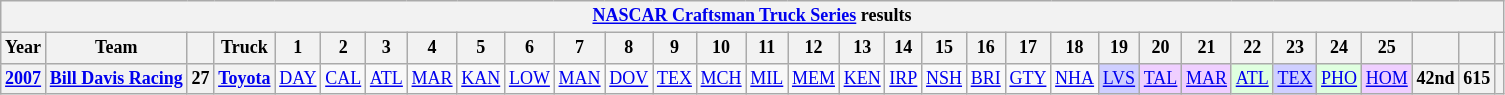<table class="wikitable" style="text-align:center; font-size:75%">
<tr>
<th colspan=32><a href='#'>NASCAR Craftsman Truck Series</a> results</th>
</tr>
<tr>
<th scope="col">Year</th>
<th scope="col">Team</th>
<th scope="col"></th>
<th scope="col">Truck</th>
<th scope="col">1</th>
<th scope="col">2</th>
<th scope="col">3</th>
<th scope="col">4</th>
<th scope="col">5</th>
<th scope="col">6</th>
<th scope="col">7</th>
<th scope="col">8</th>
<th scope="col">9</th>
<th scope="col">10</th>
<th scope="col">11</th>
<th scope="col">12</th>
<th scope="col">13</th>
<th scope="col">14</th>
<th scope="col">15</th>
<th scope="col">16</th>
<th scope="col">17</th>
<th scope="col">18</th>
<th scope="col">19</th>
<th scope="col">20</th>
<th scope="col">21</th>
<th scope="col">22</th>
<th scope="col">23</th>
<th scope="col">24</th>
<th scope="col">25</th>
<th scope="col"></th>
<th scope="col"></th>
<th scope="col"></th>
</tr>
<tr>
<th scope="row"><a href='#'>2007</a></th>
<th nowrap><a href='#'>Bill Davis Racing</a></th>
<th>27</th>
<th><a href='#'>Toyota</a></th>
<td><a href='#'>DAY</a></td>
<td><a href='#'>CAL</a></td>
<td><a href='#'>ATL</a></td>
<td><a href='#'>MAR</a></td>
<td><a href='#'>KAN</a></td>
<td><a href='#'>LOW</a></td>
<td><a href='#'>MAN</a></td>
<td><a href='#'>DOV</a></td>
<td><a href='#'>TEX</a></td>
<td><a href='#'>MCH</a></td>
<td><a href='#'>MIL</a></td>
<td><a href='#'>MEM</a></td>
<td><a href='#'>KEN</a></td>
<td><a href='#'>IRP</a></td>
<td><a href='#'>NSH</a></td>
<td><a href='#'>BRI</a></td>
<td><a href='#'>GTY</a></td>
<td><a href='#'>NHA</a></td>
<td style="background:#CFCFFF;"><a href='#'>LVS</a><br></td>
<td style="background:#EFCFFF;"><a href='#'>TAL</a><br></td>
<td style="background:#EFCFFF;"><a href='#'>MAR</a><br></td>
<td style="background:#DFFFDF;"><a href='#'>ATL</a><br></td>
<td style="background:#CFCFFF;"><a href='#'>TEX</a><br></td>
<td style="background:#DFFFDF;"><a href='#'>PHO</a><br></td>
<td style="background:#EFCFFF;"><a href='#'>HOM</a><br></td>
<th>42nd</th>
<th>615</th>
<th></th>
</tr>
</table>
